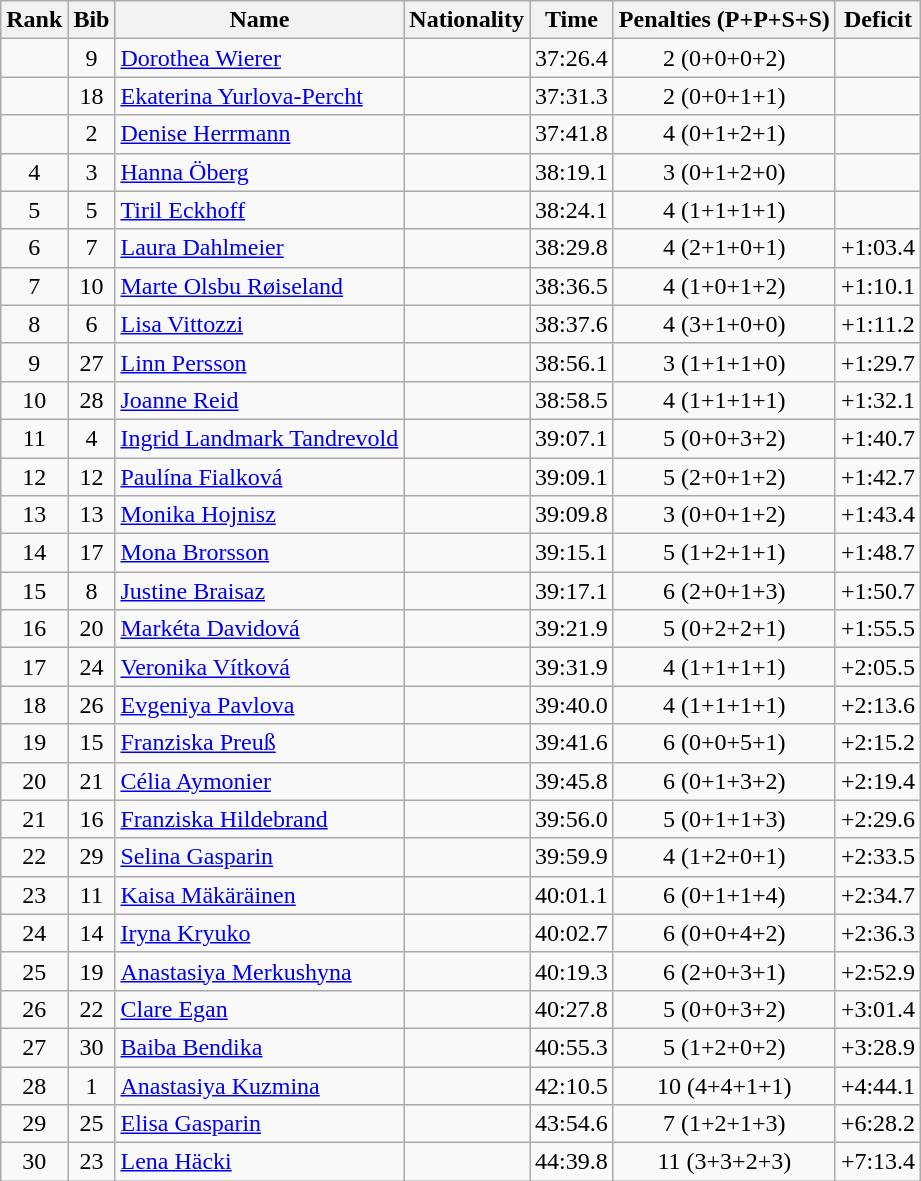<table class="wikitable sortable" style="text-align:center">
<tr>
<th data-sort-type=number>Rank</th>
<th>Bib</th>
<th>Name</th>
<th>Nationality</th>
<th>Time</th>
<th data-sort-type=number>Penalties (P+P+S+S)</th>
<th>Deficit</th>
</tr>
<tr>
<td></td>
<td>9</td>
<td align=left><a href='#'>Dorothea Wierer</a></td>
<td align=left></td>
<td>37:26.4</td>
<td>2 (0+0+0+2)</td>
<td></td>
</tr>
<tr>
<td></td>
<td>18</td>
<td align=left><a href='#'>Ekaterina Yurlova-Percht</a></td>
<td align=left></td>
<td>37:31.3</td>
<td>2 (0+0+1+1)</td>
<td></td>
</tr>
<tr>
<td></td>
<td>2</td>
<td align=left><a href='#'>Denise Herrmann</a></td>
<td align=left></td>
<td>37:41.8</td>
<td>4 (0+1+2+1)</td>
<td></td>
</tr>
<tr>
<td>4</td>
<td>3</td>
<td align=left><a href='#'>Hanna Öberg</a></td>
<td align=left></td>
<td>38:19.1</td>
<td>3 (0+1+2+0)</td>
<td></td>
</tr>
<tr>
<td>5</td>
<td>5</td>
<td align=left><a href='#'>Tiril Eckhoff</a></td>
<td align=left></td>
<td>38:24.1</td>
<td>4 (1+1+1+1)</td>
<td></td>
</tr>
<tr>
<td>6</td>
<td>7</td>
<td align=left><a href='#'>Laura Dahlmeier</a></td>
<td align=left></td>
<td>38:29.8</td>
<td>4 (2+1+0+1)</td>
<td>+1:03.4</td>
</tr>
<tr>
<td>7</td>
<td>10</td>
<td align=left><a href='#'>Marte Olsbu Røiseland</a></td>
<td align=left></td>
<td>38:36.5</td>
<td>4 (1+0+1+2)</td>
<td>+1:10.1</td>
</tr>
<tr>
<td>8</td>
<td>6</td>
<td align=left><a href='#'>Lisa Vittozzi</a></td>
<td align=left></td>
<td>38:37.6</td>
<td>4 (3+1+0+0)</td>
<td>+1:11.2</td>
</tr>
<tr>
<td>9</td>
<td>27</td>
<td align=left><a href='#'>Linn Persson</a></td>
<td align=left></td>
<td>38:56.1</td>
<td>3 (1+1+1+0)</td>
<td>+1:29.7</td>
</tr>
<tr>
<td>10</td>
<td>28</td>
<td align=left><a href='#'>Joanne Reid</a></td>
<td align=left></td>
<td>38:58.5</td>
<td>4 (1+1+1+1)</td>
<td>+1:32.1</td>
</tr>
<tr>
<td>11</td>
<td>4</td>
<td align=left><a href='#'>Ingrid Landmark Tandrevold</a></td>
<td align=left></td>
<td>39:07.1</td>
<td>5 (0+0+3+2)</td>
<td>+1:40.7</td>
</tr>
<tr>
<td>12</td>
<td>12</td>
<td align=left><a href='#'>Paulína Fialková</a></td>
<td align=left></td>
<td>39:09.1</td>
<td>5 (2+0+1+2)</td>
<td>+1:42.7</td>
</tr>
<tr>
<td>13</td>
<td>13</td>
<td align=left><a href='#'>Monika Hojnisz</a></td>
<td align=left></td>
<td>39:09.8</td>
<td>3 (0+0+1+2)</td>
<td>+1:43.4</td>
</tr>
<tr>
<td>14</td>
<td>17</td>
<td align=left><a href='#'>Mona Brorsson</a></td>
<td align=left></td>
<td>39:15.1</td>
<td>5 (1+2+1+1)</td>
<td>+1:48.7</td>
</tr>
<tr>
<td>15</td>
<td>8</td>
<td align=left><a href='#'>Justine Braisaz</a></td>
<td align=left></td>
<td>39:17.1</td>
<td>6 (2+0+1+3)</td>
<td>+1:50.7</td>
</tr>
<tr>
<td>16</td>
<td>20</td>
<td align=left><a href='#'>Markéta Davidová</a></td>
<td align=left></td>
<td>39:21.9</td>
<td>5 (0+2+2+1)</td>
<td>+1:55.5</td>
</tr>
<tr>
<td>17</td>
<td>24</td>
<td align=left><a href='#'>Veronika Vítková</a></td>
<td align=left></td>
<td>39:31.9</td>
<td>4 (1+1+1+1)</td>
<td>+2:05.5</td>
</tr>
<tr>
<td>18</td>
<td>26</td>
<td align=left><a href='#'>Evgeniya Pavlova</a></td>
<td align=left></td>
<td>39:40.0</td>
<td>4 (1+1+1+1)</td>
<td>+2:13.6</td>
</tr>
<tr>
<td>19</td>
<td>15</td>
<td align=left><a href='#'>Franziska Preuß</a></td>
<td align=left></td>
<td>39:41.6</td>
<td>6 (0+0+5+1)</td>
<td>+2:15.2</td>
</tr>
<tr>
<td>20</td>
<td>21</td>
<td align=left><a href='#'>Célia Aymonier</a></td>
<td align=left></td>
<td>39:45.8</td>
<td>6 (0+1+3+2)</td>
<td>+2:19.4</td>
</tr>
<tr>
<td>21</td>
<td>16</td>
<td align=left><a href='#'>Franziska Hildebrand</a></td>
<td align=left></td>
<td>39:56.0</td>
<td>5 (0+1+1+3)</td>
<td>+2:29.6</td>
</tr>
<tr>
<td>22</td>
<td>29</td>
<td align=left><a href='#'>Selina Gasparin</a></td>
<td align=left></td>
<td>39:59.9</td>
<td>4 (1+2+0+1)</td>
<td>+2:33.5</td>
</tr>
<tr>
<td>23</td>
<td>11</td>
<td align=left><a href='#'>Kaisa Mäkäräinen</a></td>
<td align=left></td>
<td>40:01.1</td>
<td>6 (0+1+1+4)</td>
<td>+2:34.7</td>
</tr>
<tr>
<td>24</td>
<td>14</td>
<td align=left><a href='#'>Iryna Kryuko</a></td>
<td align=left></td>
<td>40:02.7</td>
<td>6 (0+0+4+2)</td>
<td>+2:36.3</td>
</tr>
<tr>
<td>25</td>
<td>19</td>
<td align=left><a href='#'>Anastasiya Merkushyna</a></td>
<td align=left></td>
<td>40:19.3</td>
<td>6 (2+0+3+1)</td>
<td>+2:52.9</td>
</tr>
<tr>
<td>26</td>
<td>22</td>
<td align=left><a href='#'>Clare Egan</a></td>
<td align=left></td>
<td>40:27.8</td>
<td>5 (0+0+3+2)</td>
<td>+3:01.4</td>
</tr>
<tr>
<td>27</td>
<td>30</td>
<td align=left><a href='#'>Baiba Bendika</a></td>
<td align=left></td>
<td>40:55.3</td>
<td>5 (1+2+0+2)</td>
<td>+3:28.9</td>
</tr>
<tr>
<td>28</td>
<td>1</td>
<td align=left><a href='#'>Anastasiya Kuzmina</a></td>
<td align=left></td>
<td>42:10.5</td>
<td>10 (4+4+1+1)</td>
<td>+4:44.1</td>
</tr>
<tr>
<td>29</td>
<td>25</td>
<td align=left><a href='#'>Elisa Gasparin</a></td>
<td align=left></td>
<td>43:54.6</td>
<td>7 (1+2+1+3)</td>
<td>+6:28.2</td>
</tr>
<tr>
<td>30</td>
<td>23</td>
<td align=left><a href='#'>Lena Häcki</a></td>
<td align=left></td>
<td>44:39.8</td>
<td>11 (3+3+2+3)</td>
<td>+7:13.4</td>
</tr>
</table>
